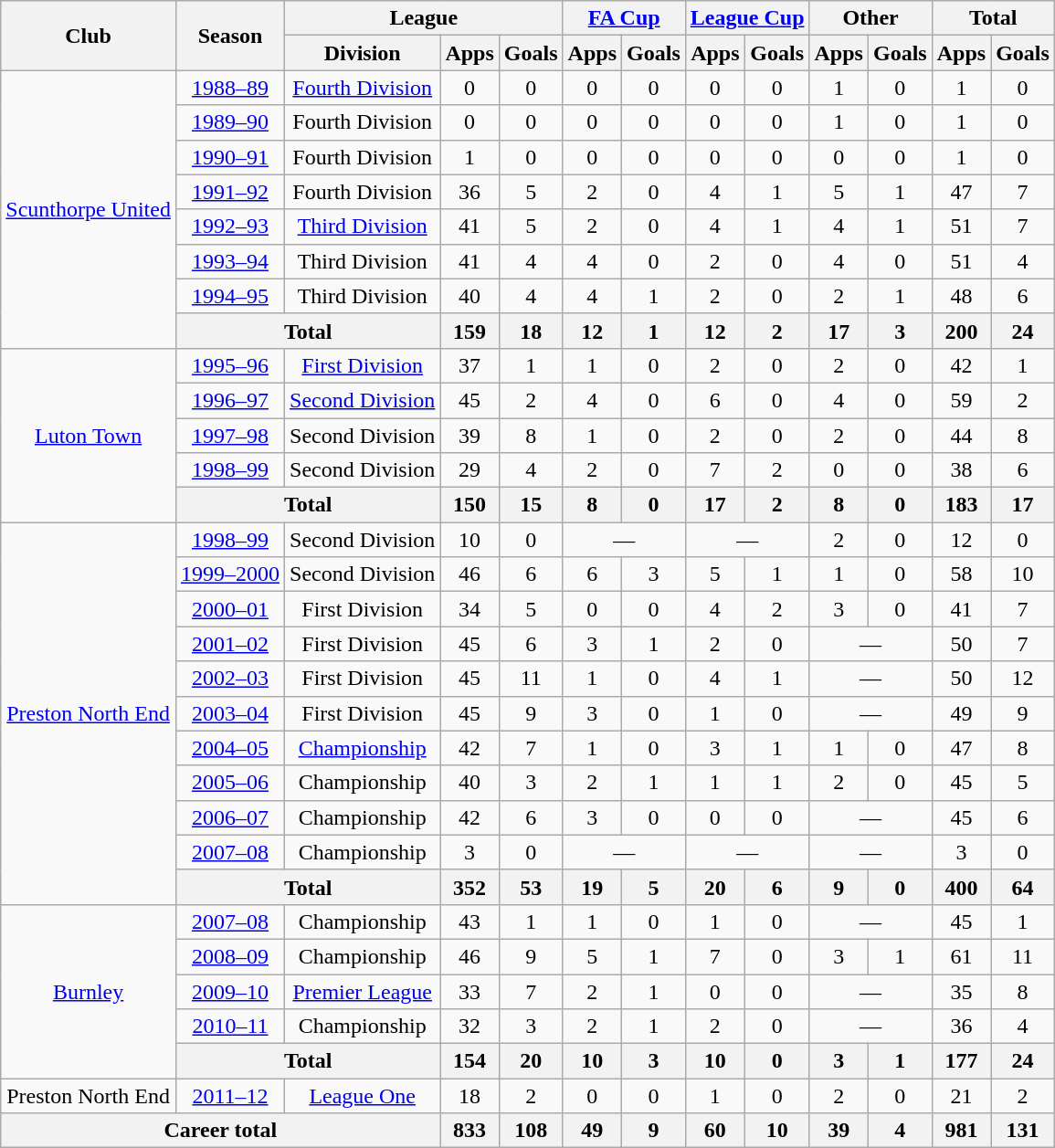<table class=wikitable style=text-align:center>
<tr>
<th rowspan="2">Club</th>
<th rowspan="2">Season</th>
<th colspan="3">League</th>
<th colspan="2"><a href='#'>FA Cup</a></th>
<th colspan="2"><a href='#'>League Cup</a></th>
<th colspan="2">Other</th>
<th colspan="2">Total</th>
</tr>
<tr>
<th>Division</th>
<th>Apps</th>
<th>Goals</th>
<th>Apps</th>
<th>Goals</th>
<th>Apps</th>
<th>Goals</th>
<th>Apps</th>
<th>Goals</th>
<th>Apps</th>
<th>Goals</th>
</tr>
<tr>
<td rowspan="8"><a href='#'>Scunthorpe United</a></td>
<td><a href='#'>1988–89</a></td>
<td><a href='#'>Fourth Division</a></td>
<td>0</td>
<td>0</td>
<td>0</td>
<td>0</td>
<td>0</td>
<td>0</td>
<td>1</td>
<td>0</td>
<td>1</td>
<td>0</td>
</tr>
<tr>
<td><a href='#'>1989–90</a></td>
<td>Fourth Division</td>
<td>0</td>
<td>0</td>
<td>0</td>
<td>0</td>
<td>0</td>
<td>0</td>
<td>1</td>
<td>0</td>
<td>1</td>
<td>0</td>
</tr>
<tr>
<td><a href='#'>1990–91</a></td>
<td>Fourth Division</td>
<td>1</td>
<td>0</td>
<td>0</td>
<td>0</td>
<td>0</td>
<td>0</td>
<td>0</td>
<td>0</td>
<td>1</td>
<td>0</td>
</tr>
<tr>
<td><a href='#'>1991–92</a></td>
<td>Fourth Division</td>
<td>36</td>
<td>5</td>
<td>2</td>
<td>0</td>
<td>4</td>
<td>1</td>
<td>5</td>
<td>1</td>
<td>47</td>
<td>7</td>
</tr>
<tr>
<td><a href='#'>1992–93</a></td>
<td><a href='#'>Third Division</a></td>
<td>41</td>
<td>5</td>
<td>2</td>
<td>0</td>
<td>4</td>
<td>1</td>
<td>4</td>
<td>1</td>
<td>51</td>
<td>7</td>
</tr>
<tr>
<td><a href='#'>1993–94</a></td>
<td>Third Division</td>
<td>41</td>
<td>4</td>
<td>4</td>
<td>0</td>
<td>2</td>
<td>0</td>
<td>4</td>
<td>0</td>
<td>51</td>
<td>4</td>
</tr>
<tr>
<td><a href='#'>1994–95</a></td>
<td>Third Division</td>
<td>40</td>
<td>4</td>
<td>4</td>
<td>1</td>
<td>2</td>
<td>0</td>
<td>2</td>
<td>1</td>
<td>48</td>
<td>6</td>
</tr>
<tr>
<th colspan="2">Total</th>
<th>159</th>
<th>18</th>
<th>12</th>
<th>1</th>
<th>12</th>
<th>2</th>
<th>17</th>
<th>3</th>
<th>200</th>
<th>24</th>
</tr>
<tr>
<td rowspan="5"><a href='#'>Luton Town</a></td>
<td><a href='#'>1995–96</a></td>
<td><a href='#'>First Division</a></td>
<td>37</td>
<td>1</td>
<td>1</td>
<td>0</td>
<td>2</td>
<td>0</td>
<td>2</td>
<td>0</td>
<td>42</td>
<td>1</td>
</tr>
<tr>
<td><a href='#'>1996–97</a></td>
<td><a href='#'>Second Division</a></td>
<td>45</td>
<td>2</td>
<td>4</td>
<td>0</td>
<td>6</td>
<td>0</td>
<td>4</td>
<td>0</td>
<td>59</td>
<td>2</td>
</tr>
<tr>
<td><a href='#'>1997–98</a></td>
<td>Second Division</td>
<td>39</td>
<td>8</td>
<td>1</td>
<td>0</td>
<td>2</td>
<td>0</td>
<td>2</td>
<td>0</td>
<td>44</td>
<td>8</td>
</tr>
<tr>
<td><a href='#'>1998–99</a></td>
<td>Second Division</td>
<td>29</td>
<td>4</td>
<td>2</td>
<td>0</td>
<td>7</td>
<td>2</td>
<td>0</td>
<td>0</td>
<td>38</td>
<td>6</td>
</tr>
<tr>
<th colspan="2">Total</th>
<th>150</th>
<th>15</th>
<th>8</th>
<th>0</th>
<th>17</th>
<th>2</th>
<th>8</th>
<th>0</th>
<th>183</th>
<th>17</th>
</tr>
<tr>
<td rowspan="11"><a href='#'>Preston North End</a></td>
<td><a href='#'>1998–99</a></td>
<td>Second Division</td>
<td>10</td>
<td>0</td>
<td colspan="2">—</td>
<td colspan="2">—</td>
<td>2</td>
<td>0</td>
<td>12</td>
<td>0</td>
</tr>
<tr>
<td><a href='#'>1999–2000</a></td>
<td>Second Division</td>
<td>46</td>
<td>6</td>
<td>6</td>
<td>3</td>
<td>5</td>
<td>1</td>
<td>1</td>
<td>0</td>
<td>58</td>
<td>10</td>
</tr>
<tr>
<td><a href='#'>2000–01</a></td>
<td>First Division</td>
<td>34</td>
<td>5</td>
<td>0</td>
<td>0</td>
<td>4</td>
<td>2</td>
<td>3</td>
<td>0</td>
<td>41</td>
<td>7</td>
</tr>
<tr>
<td><a href='#'>2001–02</a></td>
<td>First Division</td>
<td>45</td>
<td>6</td>
<td>3</td>
<td>1</td>
<td>2</td>
<td>0</td>
<td colspan="2">—</td>
<td>50</td>
<td>7</td>
</tr>
<tr>
<td><a href='#'>2002–03</a></td>
<td>First Division</td>
<td>45</td>
<td>11</td>
<td>1</td>
<td>0</td>
<td>4</td>
<td>1</td>
<td colspan="2">—</td>
<td>50</td>
<td>12</td>
</tr>
<tr>
<td><a href='#'>2003–04</a></td>
<td>First Division</td>
<td>45</td>
<td>9</td>
<td>3</td>
<td>0</td>
<td>1</td>
<td>0</td>
<td colspan="2">—</td>
<td>49</td>
<td>9</td>
</tr>
<tr>
<td><a href='#'>2004–05</a></td>
<td><a href='#'>Championship</a></td>
<td>42</td>
<td>7</td>
<td>1</td>
<td>0</td>
<td>3</td>
<td>1</td>
<td>1</td>
<td>0</td>
<td>47</td>
<td>8</td>
</tr>
<tr>
<td><a href='#'>2005–06</a></td>
<td>Championship</td>
<td>40</td>
<td>3</td>
<td>2</td>
<td>1</td>
<td>1</td>
<td>1</td>
<td>2</td>
<td>0</td>
<td>45</td>
<td>5</td>
</tr>
<tr>
<td><a href='#'>2006–07</a></td>
<td>Championship</td>
<td>42</td>
<td>6</td>
<td>3</td>
<td>0</td>
<td>0</td>
<td>0</td>
<td colspan="2">—</td>
<td>45</td>
<td>6</td>
</tr>
<tr>
<td><a href='#'>2007–08</a></td>
<td>Championship</td>
<td>3</td>
<td>0</td>
<td colspan="2">—</td>
<td colspan="2">—</td>
<td colspan="2">—</td>
<td>3</td>
<td>0</td>
</tr>
<tr>
<th colspan="2">Total</th>
<th>352</th>
<th>53</th>
<th>19</th>
<th>5</th>
<th>20</th>
<th>6</th>
<th>9</th>
<th>0</th>
<th>400</th>
<th>64</th>
</tr>
<tr>
<td rowspan="5"><a href='#'>Burnley</a></td>
<td><a href='#'>2007–08</a></td>
<td>Championship</td>
<td>43</td>
<td>1</td>
<td>1</td>
<td>0</td>
<td>1</td>
<td>0</td>
<td colspan="2">—</td>
<td>45</td>
<td>1</td>
</tr>
<tr>
<td><a href='#'>2008–09</a></td>
<td>Championship</td>
<td>46</td>
<td>9</td>
<td>5</td>
<td>1</td>
<td>7</td>
<td>0</td>
<td>3</td>
<td>1</td>
<td>61</td>
<td>11</td>
</tr>
<tr>
<td><a href='#'>2009–10</a></td>
<td><a href='#'>Premier League</a></td>
<td>33</td>
<td>7</td>
<td>2</td>
<td>1</td>
<td>0</td>
<td>0</td>
<td colspan="2">—</td>
<td>35</td>
<td>8</td>
</tr>
<tr>
<td><a href='#'>2010–11</a></td>
<td>Championship</td>
<td>32</td>
<td>3</td>
<td>2</td>
<td>1</td>
<td>2</td>
<td>0</td>
<td colspan="2">—</td>
<td>36</td>
<td>4</td>
</tr>
<tr>
<th colspan="2">Total</th>
<th>154</th>
<th>20</th>
<th>10</th>
<th>3</th>
<th>10</th>
<th>0</th>
<th>3</th>
<th>1</th>
<th>177</th>
<th>24</th>
</tr>
<tr>
<td>Preston North End</td>
<td><a href='#'>2011–12</a></td>
<td><a href='#'>League One</a></td>
<td>18</td>
<td>2</td>
<td>0</td>
<td>0</td>
<td>1</td>
<td>0</td>
<td>2</td>
<td>0</td>
<td>21</td>
<td>2</td>
</tr>
<tr>
<th colspan="3">Career total</th>
<th>833</th>
<th>108</th>
<th>49</th>
<th>9</th>
<th>60</th>
<th>10</th>
<th>39</th>
<th>4</th>
<th>981</th>
<th>131</th>
</tr>
</table>
